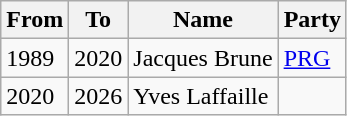<table class="wikitable">
<tr>
<th>From</th>
<th>To</th>
<th>Name</th>
<th>Party</th>
</tr>
<tr>
<td>1989</td>
<td>2020</td>
<td>Jacques Brune</td>
<td><a href='#'>PRG</a></td>
</tr>
<tr>
<td>2020</td>
<td>2026</td>
<td>Yves Laffaille</td>
<td></td>
</tr>
</table>
